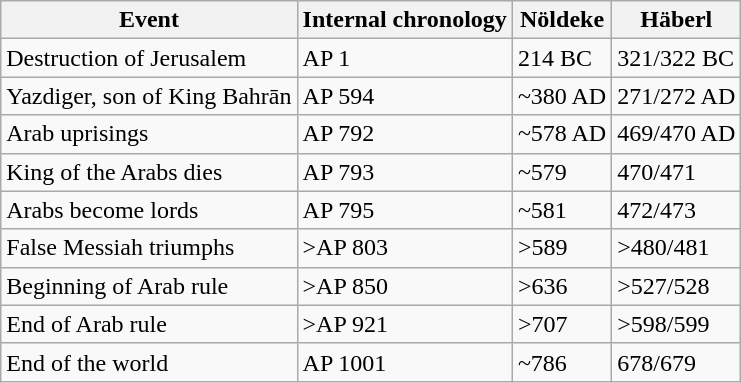<table class="wikitable">
<tr>
<th>Event</th>
<th>Internal chronology</th>
<th>Nöldeke</th>
<th>Häberl</th>
</tr>
<tr>
<td>Destruction of Jerusalem</td>
<td>AP 1</td>
<td>214 BC</td>
<td>321/322 BC</td>
</tr>
<tr>
<td>Yazdiger, son of King Bahrān</td>
<td>AP 594</td>
<td>~380 AD</td>
<td>271/272 AD</td>
</tr>
<tr>
<td>Arab uprisings</td>
<td>AP 792</td>
<td>~578 AD</td>
<td>469/470 AD</td>
</tr>
<tr>
<td>King of the Arabs dies</td>
<td>AP 793</td>
<td>~579</td>
<td>470/471</td>
</tr>
<tr>
<td>Arabs become lords</td>
<td>AP 795</td>
<td>~581</td>
<td>472/473</td>
</tr>
<tr>
<td>False Messiah triumphs</td>
<td>>AP 803</td>
<td>>589</td>
<td>>480/481</td>
</tr>
<tr>
<td>Beginning of Arab rule</td>
<td>>AP 850</td>
<td>>636</td>
<td>>527/528</td>
</tr>
<tr>
<td>End of Arab rule</td>
<td>>AP 921</td>
<td>>707</td>
<td>>598/599</td>
</tr>
<tr>
<td>End of the world</td>
<td>AP 1001</td>
<td>~786</td>
<td>678/679</td>
</tr>
</table>
